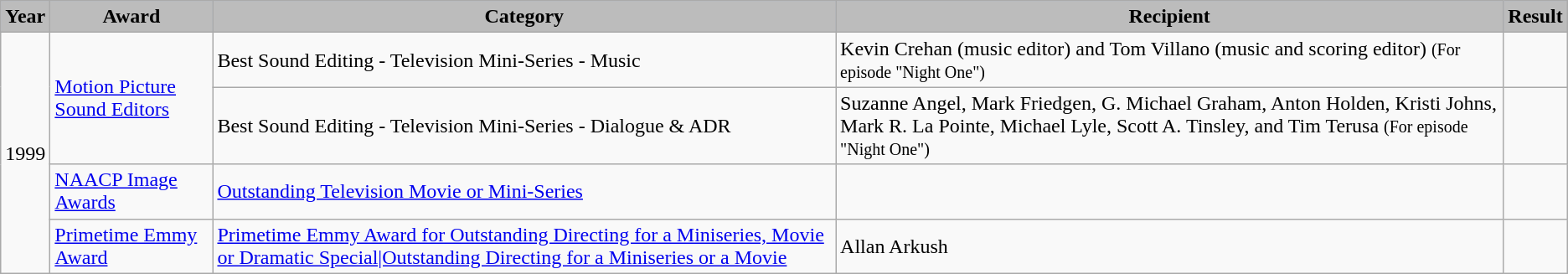<table class="wikitable">
<tr style="background:#b0c4de; text-align:center;">
<th style="background:#bcbcbc;">Year</th>
<th style="background:#bcbcbc;">Award</th>
<th style="background:#bcbcbc;">Category</th>
<th style="background:#bcbcbc;">Recipient</th>
<th style="background:#bcbcbc;">Result</th>
</tr>
<tr>
<td rowspan=4>1999</td>
<td rowspan=2><a href='#'>Motion Picture Sound Editors</a></td>
<td>Best Sound Editing - Television Mini-Series - Music</td>
<td>Kevin Crehan (music editor) and Tom Villano (music and scoring editor) <small>(For episode "Night One")</small></td>
<td></td>
</tr>
<tr>
<td>Best Sound Editing - Television Mini-Series - Dialogue & ADR</td>
<td>Suzanne Angel, Mark Friedgen, G. Michael Graham, Anton Holden, Kristi Johns, Mark R. La Pointe, Michael Lyle, Scott A. Tinsley, and Tim Terusa <small>(For episode "Night One")</small></td>
<td></td>
</tr>
<tr>
<td><a href='#'>NAACP Image Awards</a></td>
<td><a href='#'>Outstanding Television Movie or Mini-Series</a></td>
<td></td>
<td></td>
</tr>
<tr>
<td><a href='#'>Primetime Emmy Award</a></td>
<td><a href='#'>Primetime Emmy Award for Outstanding Directing for a Miniseries, Movie or Dramatic Special|Outstanding Directing for a Miniseries or a Movie</a></td>
<td>Allan Arkush</td>
<td></td>
</tr>
</table>
